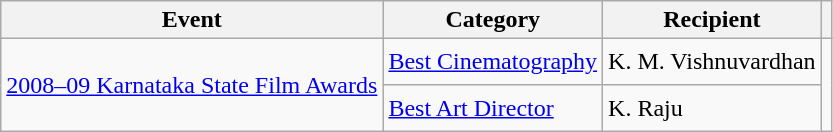<table class="wikitable">
<tr>
<th>Event</th>
<th>Category</th>
<th>Recipient</th>
<th></th>
</tr>
<tr>
<td rowspan="2"><a href='#'>2008–09 Karnataka State Film Awards</a></td>
<td><a href='#'>Best Cinematography</a></td>
<td>K. M. Vishnuvardhan</td>
<td rowspan="2"><br><br><br></td>
</tr>
<tr>
<td><a href='#'>Best Art Director</a></td>
<td>K. Raju</td>
</tr>
</table>
